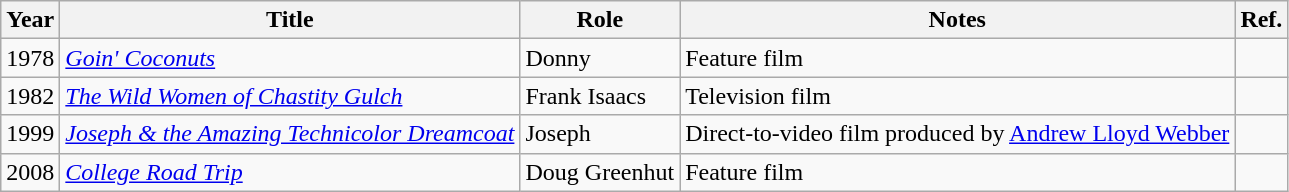<table class="wikitable sortable">
<tr>
<th>Year</th>
<th>Title</th>
<th>Role</th>
<th>Notes</th>
<th>Ref.</th>
</tr>
<tr>
<td>1978</td>
<td><em><a href='#'>Goin' Coconuts</a></em></td>
<td>Donny</td>
<td>Feature film</td>
<td></td>
</tr>
<tr>
<td>1982</td>
<td><em><a href='#'>The Wild Women of Chastity Gulch</a></em></td>
<td>Frank Isaacs</td>
<td>Television film</td>
<td></td>
</tr>
<tr>
<td>1999</td>
<td><em><a href='#'>Joseph & the Amazing Technicolor Dreamcoat</a></em></td>
<td>Joseph</td>
<td>Direct-to-video film produced by <a href='#'>Andrew Lloyd Webber</a></td>
<td></td>
</tr>
<tr>
<td>2008</td>
<td><em><a href='#'>College Road Trip</a></em></td>
<td>Doug Greenhut</td>
<td style="text-align:left;">Feature film</td>
<td></td>
</tr>
</table>
